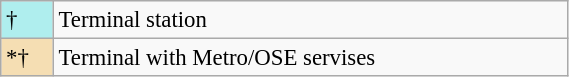<table class="wikitable"  style="font-size:95%; text-align:left; width:30%;">
<tr>
<td style="background:#afeeee;">†</td>
<td>Terminal station</td>
</tr>
<tr>
<td style="background:wheat;">*†</td>
<td>Terminal with Metro/OSE servises</td>
</tr>
</table>
